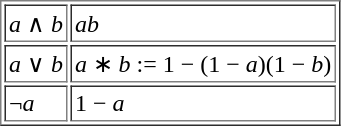<table border="1" cellpadding="2">
<tr>
<td><em>a</em> ∧ <em>b</em></td>
<td><em>ab</em></td>
</tr>
<tr>
<td><em>a</em> ∨ <em>b</em></td>
<td><em>a</em> ∗ <em>b</em> := 1 − (1 − <em>a</em>)(1 − <em>b</em>)</td>
</tr>
<tr>
<td>¬<em>a</em></td>
<td>1 − <em>a</em></td>
</tr>
</table>
